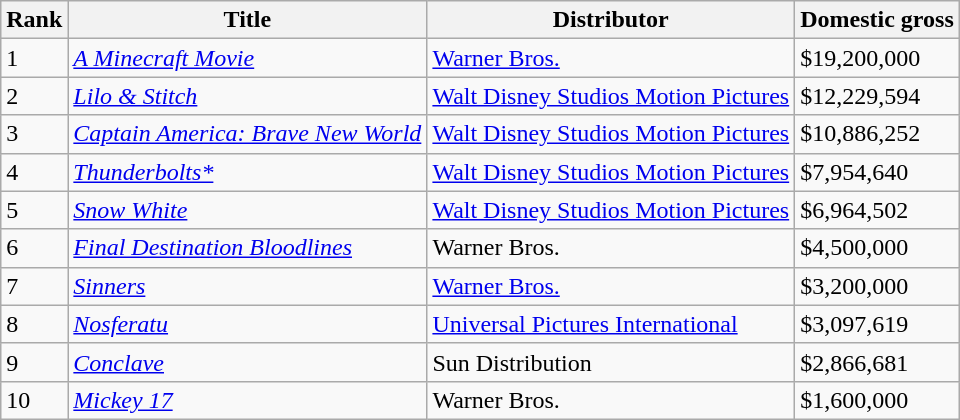<table class="wikitable sortable" style="margin:auto; margin:auto;">
<tr>
<th>Rank</th>
<th>Title</th>
<th>Distributor</th>
<th>Domestic gross</th>
</tr>
<tr>
<td>1</td>
<td><em><a href='#'>A Minecraft Movie</a></em></td>
<td><a href='#'>Warner Bros.</a></td>
<td>$19,200,000</td>
</tr>
<tr>
<td>2</td>
<td><em><a href='#'>Lilo & Stitch</a></em></td>
<td><a href='#'>Walt Disney Studios Motion Pictures</a></td>
<td>$12,229,594</td>
</tr>
<tr>
<td>3</td>
<td><em><a href='#'>Captain America: Brave New World</a></em></td>
<td><a href='#'>Walt Disney Studios Motion Pictures</a></td>
<td>$10,886,252</td>
</tr>
<tr>
<td>4</td>
<td><em><a href='#'>Thunderbolts*</a></em></td>
<td><a href='#'>Walt Disney Studios Motion Pictures</a></td>
<td>$7,954,640</td>
</tr>
<tr>
<td>5</td>
<td><em><a href='#'>Snow White</a></em></td>
<td><a href='#'>Walt Disney Studios Motion Pictures</a></td>
<td>$6,964,502</td>
</tr>
<tr>
<td>6</td>
<td><em><a href='#'>Final Destination Bloodlines</a></em></td>
<td>Warner Bros.</td>
<td>$4,500,000</td>
</tr>
<tr>
<td>7</td>
<td><em><a href='#'>Sinners</a></em></td>
<td><a href='#'>Warner Bros.</a></td>
<td>$3,200,000</td>
</tr>
<tr>
<td>8</td>
<td><em><a href='#'>Nosferatu</a></em></td>
<td><a href='#'>Universal Pictures International</a></td>
<td>$3,097,619</td>
</tr>
<tr>
<td>9</td>
<td><em><a href='#'>Conclave</a></em></td>
<td>Sun Distribution</td>
<td>$2,866,681</td>
</tr>
<tr>
<td>10</td>
<td><em><a href='#'>Mickey 17</a></em></td>
<td>Warner Bros.</td>
<td>$1,600,000</td>
</tr>
</table>
